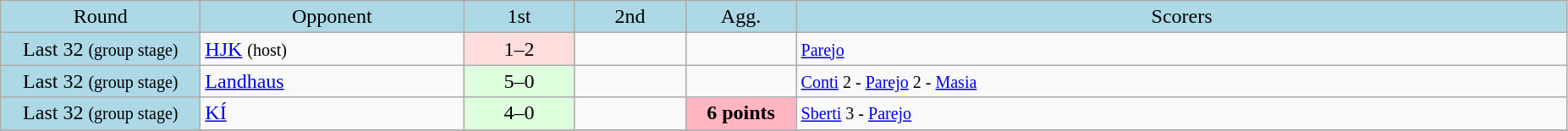<table class="wikitable" style="text-align:center">
<tr bgcolor=lightblue>
<td width=150px>Round</td>
<td width=200px>Opponent</td>
<td width=80px>1st</td>
<td width=80px>2nd</td>
<td width=80px>Agg.</td>
<td width=600px>Scorers</td>
</tr>
<tr>
<td bgcolor=lightblue>Last 32 <small>(group stage)</small></td>
<td align=left> <a href='#'>HJK</a> <small>(host)</small></td>
<td bgcolor="#ffdddd">1–2</td>
<td></td>
<td></td>
<td align=left><small><a href='#'>Parejo</a></small></td>
</tr>
<tr>
<td bgcolor=lightblue>Last 32 <small>(group stage)</small></td>
<td align=left> <a href='#'>Landhaus</a></td>
<td bgcolor="#ddffdd">5–0</td>
<td></td>
<td></td>
<td align=left><small><a href='#'>Conti</a> 2 - <a href='#'>Parejo</a> 2 - <a href='#'>Masia</a></small></td>
</tr>
<tr>
<td bgcolor=lightblue>Last 32 <small>(group stage)</small></td>
<td align=left> <a href='#'>KÍ</a></td>
<td bgcolor="#ddffdd">4–0</td>
<td></td>
<td bgcolor=lightpink><strong>6 points</strong></td>
<td align=left><small><a href='#'>Sberti</a> 3 - <a href='#'>Parejo</a></small></td>
</tr>
<tr>
</tr>
</table>
